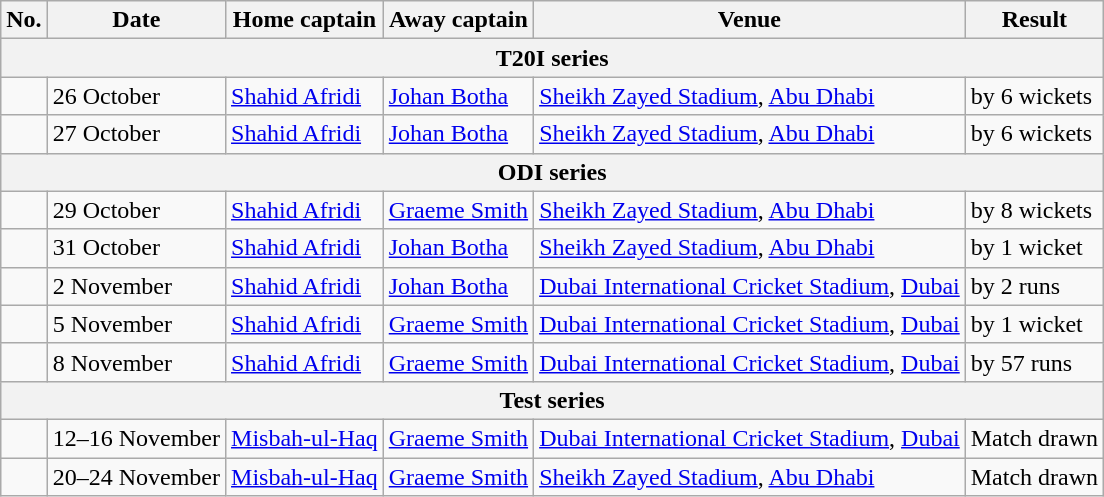<table class="wikitable">
<tr>
<th>No.</th>
<th>Date</th>
<th>Home captain</th>
<th>Away captain</th>
<th>Venue</th>
<th>Result</th>
</tr>
<tr>
<th colspan="6">T20I series</th>
</tr>
<tr>
<td></td>
<td>26 October</td>
<td><a href='#'>Shahid Afridi</a></td>
<td><a href='#'>Johan Botha</a></td>
<td><a href='#'>Sheikh Zayed Stadium</a>, <a href='#'>Abu Dhabi</a></td>
<td> by 6 wickets</td>
</tr>
<tr>
<td></td>
<td>27 October</td>
<td><a href='#'>Shahid Afridi</a></td>
<td><a href='#'>Johan Botha</a></td>
<td><a href='#'>Sheikh Zayed Stadium</a>, <a href='#'>Abu Dhabi</a></td>
<td> by 6 wickets</td>
</tr>
<tr>
<th colspan="6">ODI series</th>
</tr>
<tr>
<td></td>
<td>29 October</td>
<td><a href='#'>Shahid Afridi</a></td>
<td><a href='#'>Graeme Smith</a></td>
<td><a href='#'>Sheikh Zayed Stadium</a>, <a href='#'>Abu Dhabi</a></td>
<td> by 8 wickets</td>
</tr>
<tr>
<td></td>
<td>31 October</td>
<td><a href='#'>Shahid Afridi</a></td>
<td><a href='#'>Johan Botha</a></td>
<td><a href='#'>Sheikh Zayed Stadium</a>, <a href='#'>Abu Dhabi</a></td>
<td> by 1 wicket</td>
</tr>
<tr>
<td></td>
<td>2 November</td>
<td><a href='#'>Shahid Afridi</a></td>
<td><a href='#'>Johan Botha</a></td>
<td><a href='#'>Dubai International Cricket Stadium</a>, <a href='#'>Dubai</a></td>
<td> by 2 runs</td>
</tr>
<tr>
<td></td>
<td>5 November</td>
<td><a href='#'>Shahid Afridi</a></td>
<td><a href='#'>Graeme Smith</a></td>
<td><a href='#'>Dubai International Cricket Stadium</a>, <a href='#'>Dubai</a></td>
<td> by 1 wicket</td>
</tr>
<tr>
<td></td>
<td>8 November</td>
<td><a href='#'>Shahid Afridi</a></td>
<td><a href='#'>Graeme Smith</a></td>
<td><a href='#'>Dubai International Cricket Stadium</a>, <a href='#'>Dubai</a></td>
<td> by 57 runs</td>
</tr>
<tr>
<th colspan="6">Test series</th>
</tr>
<tr>
<td></td>
<td>12–16 November</td>
<td><a href='#'>Misbah-ul-Haq</a></td>
<td><a href='#'>Graeme Smith</a></td>
<td><a href='#'>Dubai International Cricket Stadium</a>, <a href='#'>Dubai</a></td>
<td>Match drawn</td>
</tr>
<tr>
<td></td>
<td>20–24 November</td>
<td><a href='#'>Misbah-ul-Haq</a></td>
<td><a href='#'>Graeme Smith</a></td>
<td><a href='#'>Sheikh Zayed Stadium</a>, <a href='#'>Abu Dhabi</a></td>
<td>Match drawn</td>
</tr>
</table>
